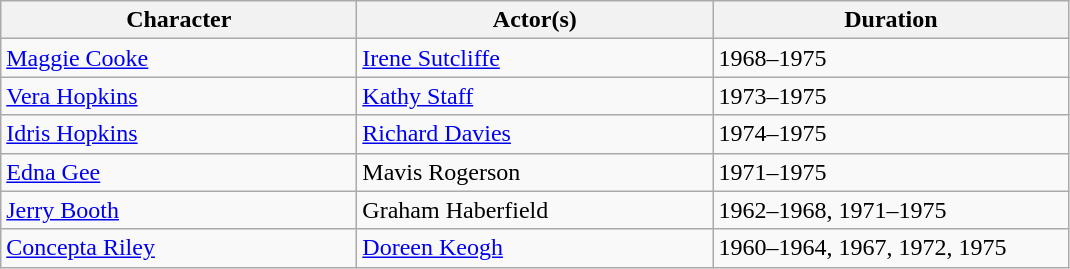<table class="wikitable">
<tr>
<th scope="col" style="width:230px;">Character</th>
<th scope="col" style="width:230px;">Actor(s)</th>
<th scope="col" style="width:230px;">Duration</th>
</tr>
<tr>
<td><a href='#'>Maggie Cooke</a></td>
<td><a href='#'>Irene Sutcliffe</a></td>
<td>1968–1975</td>
</tr>
<tr>
<td><a href='#'>Vera Hopkins</a></td>
<td><a href='#'>Kathy Staff</a></td>
<td>1973–1975</td>
</tr>
<tr>
<td><a href='#'>Idris Hopkins</a></td>
<td><a href='#'>Richard Davies</a></td>
<td>1974–1975</td>
</tr>
<tr>
<td><a href='#'>Edna Gee</a></td>
<td>Mavis Rogerson</td>
<td>1971–1975</td>
</tr>
<tr>
<td><a href='#'>Jerry Booth</a></td>
<td>Graham Haberfield</td>
<td>1962–1968, 1971–1975</td>
</tr>
<tr>
<td><a href='#'>Concepta Riley</a></td>
<td><a href='#'>Doreen Keogh</a></td>
<td>1960–1964, 1967, 1972, 1975</td>
</tr>
</table>
